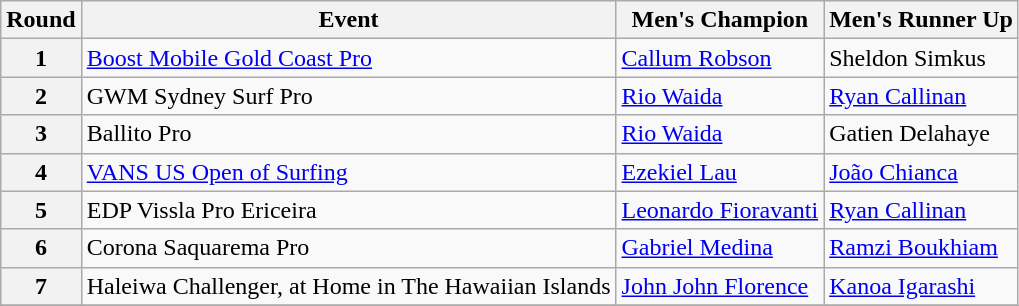<table class="wikitable">
<tr>
<th>Round</th>
<th>Event</th>
<th>Men's Champion</th>
<th>Men's Runner Up</th>
</tr>
<tr>
<th>1</th>
<td> <a href='#'>Boost Mobile Gold Coast Pro</a></td>
<td> <a href='#'>Callum Robson</a></td>
<td> Sheldon Simkus</td>
</tr>
<tr>
<th>2</th>
<td> GWM Sydney Surf Pro</td>
<td> <a href='#'>Rio Waida</a></td>
<td> <a href='#'>Ryan Callinan</a></td>
</tr>
<tr>
<th>3</th>
<td> Ballito Pro</td>
<td> <a href='#'>Rio Waida</a></td>
<td> Gatien Delahaye</td>
</tr>
<tr>
<th>4</th>
<td> <a href='#'>VANS US Open of Surfing</a></td>
<td> <a href='#'>Ezekiel Lau</a></td>
<td> <a href='#'>João Chianca</a></td>
</tr>
<tr>
<th>5</th>
<td> EDP Vissla Pro Ericeira</td>
<td> <a href='#'>Leonardo Fioravanti</a></td>
<td> <a href='#'>Ryan Callinan</a></td>
</tr>
<tr>
<th>6</th>
<td> Corona Saquarema Pro</td>
<td> <a href='#'>Gabriel Medina</a></td>
<td> <a href='#'>Ramzi Boukhiam</a></td>
</tr>
<tr>
<th>7</th>
<td> Haleiwa Challenger, at Home in The Hawaiian Islands</td>
<td> <a href='#'>John John Florence</a></td>
<td> <a href='#'>Kanoa Igarashi</a></td>
</tr>
<tr>
</tr>
</table>
